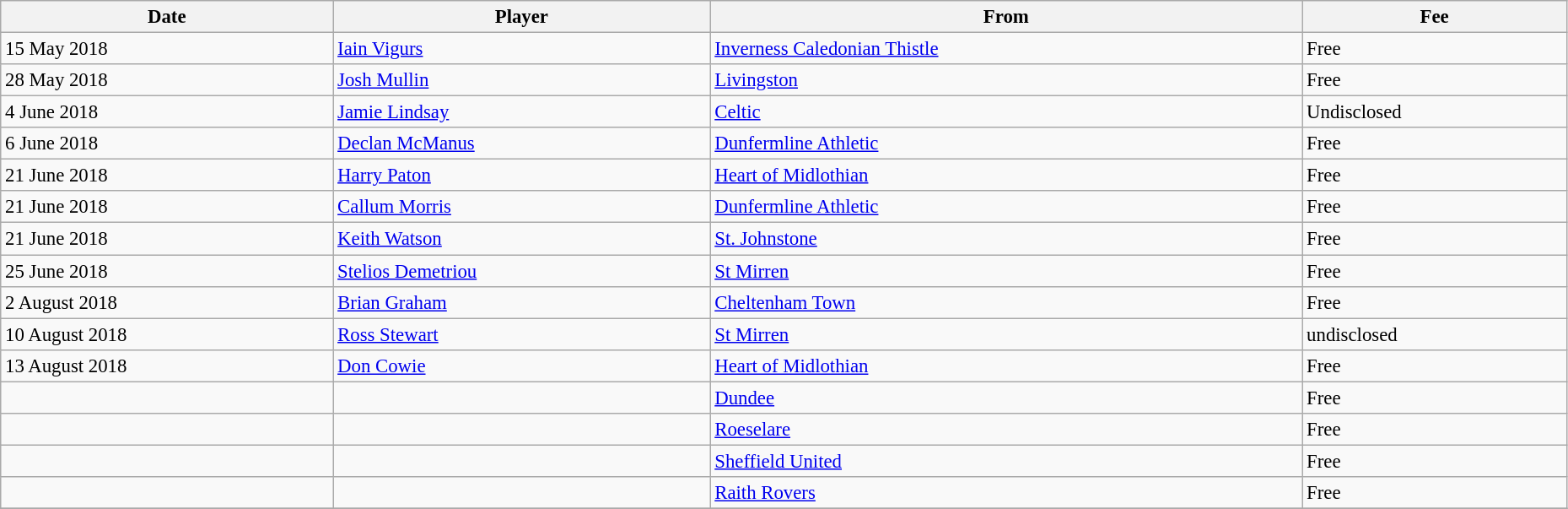<table class="wikitable" style="font-size:95%;width:98%; text-align:left">
<tr>
<th>Date</th>
<th>Player</th>
<th>From</th>
<th>Fee</th>
</tr>
<tr>
<td>15 May 2018</td>
<td> <a href='#'>Iain Vigurs</a></td>
<td> <a href='#'>Inverness Caledonian Thistle</a></td>
<td>Free</td>
</tr>
<tr>
<td>28 May 2018</td>
<td> <a href='#'>Josh Mullin</a></td>
<td> <a href='#'>Livingston</a></td>
<td>Free</td>
</tr>
<tr>
<td>4 June 2018</td>
<td> <a href='#'>Jamie Lindsay</a></td>
<td> <a href='#'>Celtic</a></td>
<td>Undisclosed</td>
</tr>
<tr>
<td>6 June 2018</td>
<td> <a href='#'>Declan McManus</a></td>
<td> <a href='#'>Dunfermline Athletic</a></td>
<td>Free</td>
</tr>
<tr>
<td>21 June 2018</td>
<td> <a href='#'>Harry Paton</a></td>
<td> <a href='#'>Heart of Midlothian</a></td>
<td>Free</td>
</tr>
<tr>
<td>21 June 2018</td>
<td> <a href='#'>Callum Morris</a></td>
<td> <a href='#'>Dunfermline Athletic</a></td>
<td>Free</td>
</tr>
<tr>
<td>21 June 2018</td>
<td> <a href='#'>Keith Watson</a></td>
<td> <a href='#'>St. Johnstone</a></td>
<td>Free</td>
</tr>
<tr>
<td>25 June 2018</td>
<td> <a href='#'>Stelios Demetriou</a></td>
<td> <a href='#'>St Mirren</a></td>
<td>Free</td>
</tr>
<tr>
<td>2 August 2018</td>
<td> <a href='#'>Brian Graham</a></td>
<td> <a href='#'>Cheltenham Town</a></td>
<td>Free</td>
</tr>
<tr>
<td>10 August 2018</td>
<td> <a href='#'>Ross Stewart</a></td>
<td> <a href='#'>St Mirren</a></td>
<td>undisclosed</td>
</tr>
<tr>
<td>13 August 2018</td>
<td> <a href='#'>Don Cowie</a></td>
<td> <a href='#'>Heart of Midlothian</a></td>
<td>Free</td>
</tr>
<tr>
<td></td>
<td> </td>
<td> <a href='#'>Dundee</a></td>
<td>Free</td>
</tr>
<tr>
<td></td>
<td> </td>
<td> <a href='#'>Roeselare</a></td>
<td>Free</td>
</tr>
<tr>
<td></td>
<td> </td>
<td> <a href='#'>Sheffield United</a></td>
<td>Free</td>
</tr>
<tr>
<td></td>
<td> </td>
<td> <a href='#'>Raith Rovers</a></td>
<td>Free</td>
</tr>
<tr>
</tr>
</table>
